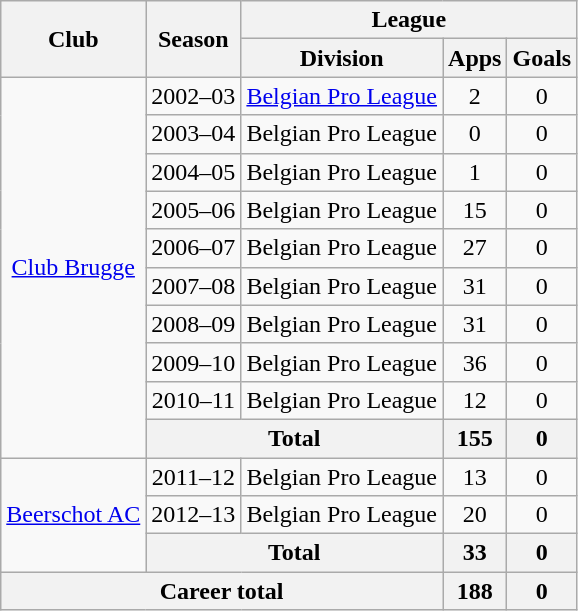<table class="wikitable" style="text-align:center">
<tr>
<th rowspan="2">Club</th>
<th rowspan="2">Season</th>
<th colspan="3">League</th>
</tr>
<tr>
<th>Division</th>
<th>Apps</th>
<th>Goals</th>
</tr>
<tr>
<td rowspan="10"><a href='#'>Club Brugge</a></td>
<td>2002–03</td>
<td><a href='#'>Belgian Pro League</a></td>
<td>2</td>
<td>0</td>
</tr>
<tr>
<td>2003–04</td>
<td>Belgian Pro League</td>
<td>0</td>
<td>0</td>
</tr>
<tr>
<td>2004–05</td>
<td>Belgian Pro League</td>
<td>1</td>
<td>0</td>
</tr>
<tr>
<td>2005–06</td>
<td>Belgian Pro League</td>
<td>15</td>
<td>0</td>
</tr>
<tr>
<td>2006–07</td>
<td>Belgian Pro League</td>
<td>27</td>
<td>0</td>
</tr>
<tr>
<td>2007–08</td>
<td>Belgian Pro League</td>
<td>31</td>
<td>0</td>
</tr>
<tr>
<td>2008–09</td>
<td>Belgian Pro League</td>
<td>31</td>
<td>0</td>
</tr>
<tr>
<td>2009–10</td>
<td>Belgian Pro League</td>
<td>36</td>
<td>0</td>
</tr>
<tr>
<td>2010–11</td>
<td>Belgian Pro League</td>
<td>12</td>
<td>0</td>
</tr>
<tr>
<th colspan="2">Total</th>
<th>155</th>
<th>0</th>
</tr>
<tr>
<td rowspan="3"><a href='#'>Beerschot AC</a></td>
<td>2011–12</td>
<td>Belgian Pro League</td>
<td>13</td>
<td>0</td>
</tr>
<tr>
<td>2012–13</td>
<td>Belgian Pro League</td>
<td>20</td>
<td>0</td>
</tr>
<tr>
<th colspan="2">Total</th>
<th>33</th>
<th>0</th>
</tr>
<tr>
<th colspan="3">Career total</th>
<th>188</th>
<th>0</th>
</tr>
</table>
